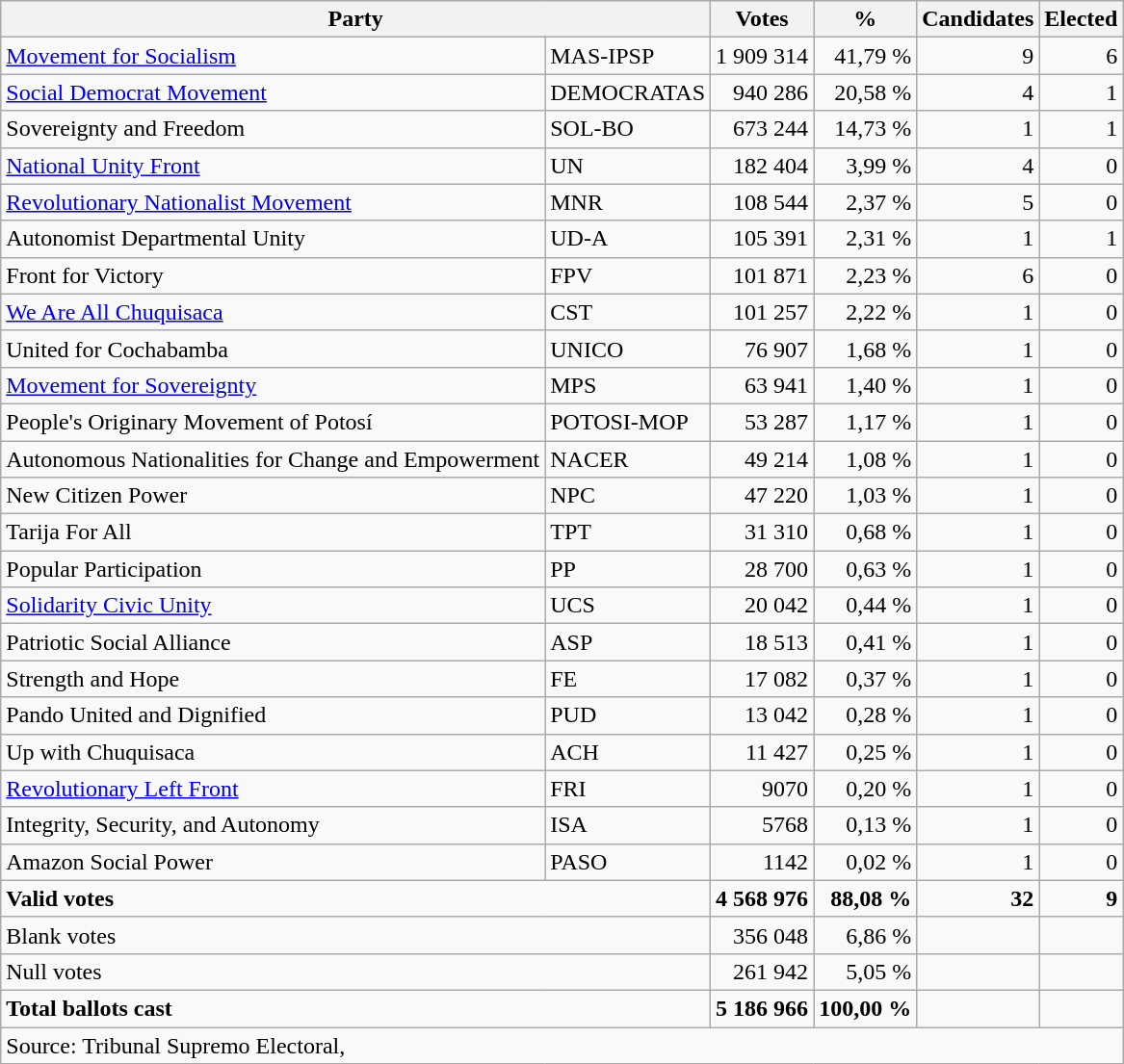<table class=wikitable>
<tr>
<th colspan=2>Party</th>
<th>Votes</th>
<th>%</th>
<th>Candidates</th>
<th>Elected</th>
</tr>
<tr>
<td><a href='#'>Movement for Socialism</a></td>
<td>MAS-IPSP</td>
<td align=right>1 909 314</td>
<td align=right>41,79 %</td>
<td align=right>9</td>
<td align=right>6</td>
</tr>
<tr>
<td><a href='#'>Social Democrat Movement</a></td>
<td>DEMOCRATAS</td>
<td align=right>940 286</td>
<td align=right>20,58 %</td>
<td align=right>4</td>
<td align=right>1</td>
</tr>
<tr>
<td>Sovereignty and Freedom</td>
<td>SOL-BO</td>
<td align=right>673 244</td>
<td align=right>14,73 %</td>
<td align=right>1</td>
<td align=right>1</td>
</tr>
<tr>
<td><a href='#'>National Unity Front</a></td>
<td>UN</td>
<td align=right>182 404</td>
<td align=right>3,99 %</td>
<td align=right>4</td>
<td align=right>0</td>
</tr>
<tr>
<td><a href='#'>Revolutionary Nationalist Movement</a></td>
<td>MNR</td>
<td align=right>108 544</td>
<td align=right>2,37 %</td>
<td align=right>5</td>
<td align=right>0</td>
</tr>
<tr>
<td>Autonomist Departmental Unity</td>
<td>UD-A</td>
<td align=right>105 391</td>
<td align=right>2,31 %</td>
<td align=right>1</td>
<td align=right>1</td>
</tr>
<tr>
<td>Front for Victory</td>
<td>FPV</td>
<td align=right>101 871</td>
<td align=right>2,23 %</td>
<td align=right>6</td>
<td align=right>0</td>
</tr>
<tr>
<td><a href='#'>We Are All Chuquisaca</a></td>
<td>CST</td>
<td align=right>101 257</td>
<td align=right>2,22 %</td>
<td align=right>1</td>
<td align=right>0</td>
</tr>
<tr>
<td>United for Cochabamba</td>
<td>UNICO</td>
<td align=right>76 907</td>
<td align=right>1,68 %</td>
<td align=right>1</td>
<td align=right>0</td>
</tr>
<tr>
<td><a href='#'>Movement for Sovereignty</a></td>
<td>MPS</td>
<td align=right>63 941</td>
<td align=right>1,40 %</td>
<td align=right>1</td>
<td align=right>0</td>
</tr>
<tr>
<td>People's Originary Movement of Potosí</td>
<td>POTOSI-MOP</td>
<td align=right>53 287</td>
<td align=right>1,17 %</td>
<td align=right>1</td>
<td align=right>0</td>
</tr>
<tr>
<td>Autonomous Nationalities for Change and Empowerment</td>
<td>NACER</td>
<td align=right>49 214</td>
<td align=right>1,08 %</td>
<td align=right>1</td>
<td align=right>0</td>
</tr>
<tr>
<td>New Citizen Power</td>
<td>NPC</td>
<td align=right>47 220</td>
<td align=right>1,03 %</td>
<td align=right>1</td>
<td align=right>0</td>
</tr>
<tr>
<td>Tarija For All</td>
<td>TPT</td>
<td align=right>31 310</td>
<td align=right>0,68 %</td>
<td align=right>1</td>
<td align=right>0</td>
</tr>
<tr>
<td>Popular Participation</td>
<td>PP</td>
<td align=right>28 700</td>
<td align=right>0,63 %</td>
<td align=right>1</td>
<td align=right>0</td>
</tr>
<tr>
<td><a href='#'>Solidarity Civic Unity</a></td>
<td>UCS</td>
<td align=right>20 042</td>
<td align=right>0,44 %</td>
<td align=right>1</td>
<td align=right>0</td>
</tr>
<tr>
<td>Patriotic Social Alliance</td>
<td>ASP</td>
<td align=right>18 513</td>
<td align=right>0,41 %</td>
<td align=right>1</td>
<td align=right>0</td>
</tr>
<tr>
<td>Strength and Hope</td>
<td>FE</td>
<td align=right>17 082</td>
<td align=right>0,37 %</td>
<td align=right>1</td>
<td align=right>0</td>
</tr>
<tr>
<td>Pando United and Dignified</td>
<td>PUD</td>
<td align=right>13 042</td>
<td align=right>0,28 %</td>
<td align=right>1</td>
<td align=right>0</td>
</tr>
<tr>
<td>Up with Chuquisaca</td>
<td>ACH</td>
<td align=right>11 427</td>
<td align=right>0,25 %</td>
<td align=right>1</td>
<td align=right>0</td>
</tr>
<tr>
<td><a href='#'>Revolutionary Left Front</a></td>
<td>FRI</td>
<td align=right>9070</td>
<td align=right>0,20 %</td>
<td align=right>1</td>
<td align=right>0</td>
</tr>
<tr>
<td>Integrity, Security, and Autonomy</td>
<td>ISA</td>
<td align=right>5768</td>
<td align=right>0,13 %</td>
<td align=right>1</td>
<td align=right>0</td>
</tr>
<tr>
<td>Amazon Social Power</td>
<td>PASO</td>
<td align=right>1142</td>
<td align=right>0,02 %</td>
<td align=right>1</td>
<td align=right>0</td>
</tr>
<tr>
<td colspan=2><strong>Valid votes</strong></td>
<td align=right><strong>4 568 976</strong></td>
<td align=right><strong>88,08 %</strong></td>
<td align=right><strong>32</strong></td>
<td align=right><strong>9</strong></td>
</tr>
<tr>
<td colspan=2>Blank votes</td>
<td align=right>356 048</td>
<td align=right>6,86 %</td>
<td align=right></td>
<td align=right></td>
</tr>
<tr>
<td colspan=2>Null votes</td>
<td align=right>261 942</td>
<td align=right>5,05 %</td>
<td align=right></td>
<td align=right></td>
</tr>
<tr>
<td colspan=2><strong>Total ballots cast</strong></td>
<td align=right><strong>5 186 966</strong></td>
<td align=right><strong>100,00 %</strong></td>
<td align=right></td>
<td align=right></td>
</tr>
<tr>
<td colspan=6>Source: Tribunal Supremo Electoral, </td>
</tr>
</table>
